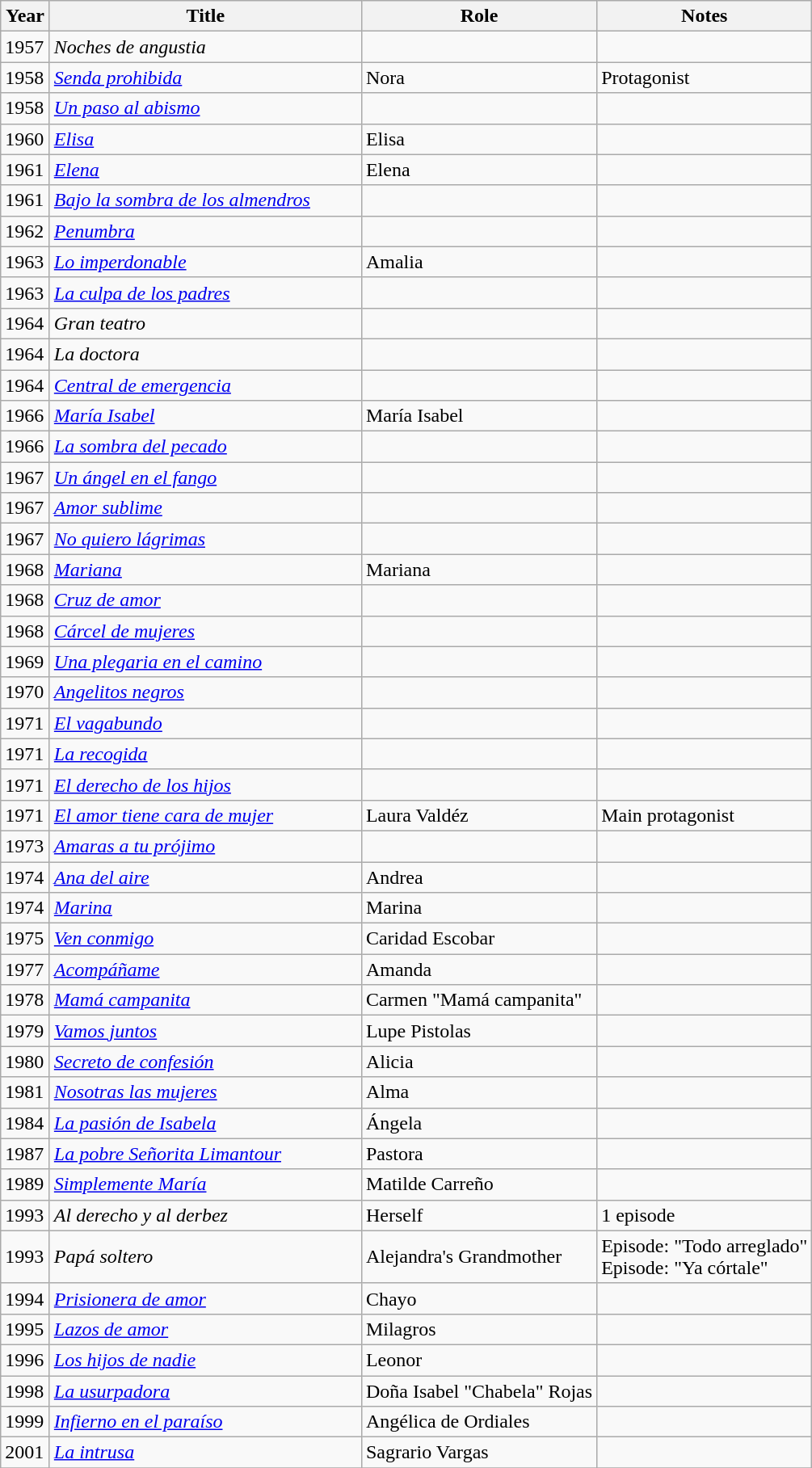<table class="wikitable sortable">
<tr>
<th width="33">Year</th>
<th width="250">Title</th>
<th>Role</th>
<th class="unsortable">Notes</th>
</tr>
<tr>
<td>1957</td>
<td><em>Noches de angustia</em></td>
<td></td>
<td></td>
</tr>
<tr>
<td>1958</td>
<td><em><a href='#'>Senda prohibida</a></em></td>
<td>Nora</td>
<td>Protagonist</td>
</tr>
<tr>
<td>1958</td>
<td><em><a href='#'>Un paso al abismo</a></em></td>
<td></td>
<td></td>
</tr>
<tr>
<td>1960</td>
<td><em><a href='#'>Elisa</a></em></td>
<td>Elisa</td>
<td></td>
</tr>
<tr>
<td>1961</td>
<td><em><a href='#'>Elena</a></em></td>
<td>Elena</td>
<td></td>
</tr>
<tr>
<td>1961</td>
<td><em><a href='#'>Bajo la sombra de los almendros</a></em></td>
<td></td>
<td></td>
</tr>
<tr>
<td>1962</td>
<td><em><a href='#'>Penumbra</a></em></td>
<td></td>
<td></td>
</tr>
<tr>
<td>1963</td>
<td><em><a href='#'>Lo imperdonable</a></em></td>
<td>Amalia</td>
<td></td>
</tr>
<tr>
<td>1963</td>
<td><em><a href='#'>La culpa de los padres</a></em></td>
<td></td>
<td></td>
</tr>
<tr>
<td>1964</td>
<td><em>Gran teatro</em></td>
<td></td>
<td></td>
</tr>
<tr>
<td>1964</td>
<td><em>La doctora</em></td>
<td></td>
<td></td>
</tr>
<tr>
<td>1964</td>
<td><em><a href='#'>Central de emergencia</a></em></td>
<td></td>
<td></td>
</tr>
<tr>
<td>1966</td>
<td><em><a href='#'>María Isabel</a></em></td>
<td>María Isabel</td>
<td></td>
</tr>
<tr>
<td>1966</td>
<td><em><a href='#'>La sombra del pecado</a></em></td>
<td></td>
<td></td>
</tr>
<tr>
<td>1967</td>
<td><em><a href='#'>Un ángel en el fango</a></em></td>
<td></td>
<td></td>
</tr>
<tr>
<td>1967</td>
<td><em><a href='#'>Amor sublime</a></em></td>
<td></td>
<td></td>
</tr>
<tr>
<td>1967</td>
<td><em><a href='#'>No quiero lágrimas</a></em></td>
<td></td>
<td></td>
</tr>
<tr>
<td>1968</td>
<td><em><a href='#'>Mariana</a></em></td>
<td>Mariana</td>
<td></td>
</tr>
<tr>
<td>1968</td>
<td><em><a href='#'>Cruz de amor</a></em></td>
<td></td>
<td></td>
</tr>
<tr>
<td>1968</td>
<td><em><a href='#'>Cárcel de mujeres</a></em></td>
<td></td>
<td></td>
</tr>
<tr>
<td>1969</td>
<td><em><a href='#'>Una plegaria en el camino</a></em></td>
<td></td>
<td></td>
</tr>
<tr>
<td>1970</td>
<td><em><a href='#'>Angelitos negros</a></em></td>
<td></td>
<td></td>
</tr>
<tr>
<td>1971</td>
<td><em><a href='#'>El vagabundo</a></em></td>
<td></td>
<td></td>
</tr>
<tr>
<td>1971</td>
<td><em><a href='#'>La recogida</a></em></td>
<td></td>
<td></td>
</tr>
<tr>
<td>1971</td>
<td><em><a href='#'>El derecho de los hijos</a></em></td>
<td></td>
<td></td>
</tr>
<tr>
<td>1971</td>
<td><em><a href='#'>El amor tiene cara de mujer</a></em></td>
<td>Laura Valdéz</td>
<td>Main protagonist</td>
</tr>
<tr>
<td>1973</td>
<td><em><a href='#'>Amaras a tu prójimo</a></em></td>
<td></td>
<td></td>
</tr>
<tr>
<td>1974</td>
<td><em><a href='#'>Ana del aire</a></em></td>
<td>Andrea</td>
<td></td>
</tr>
<tr>
<td>1974</td>
<td><em><a href='#'>Marina</a></em></td>
<td>Marina</td>
<td></td>
</tr>
<tr>
<td>1975</td>
<td><em><a href='#'>Ven conmigo</a></em></td>
<td>Caridad Escobar</td>
<td></td>
</tr>
<tr>
<td>1977</td>
<td><em><a href='#'>Acompáñame</a></em></td>
<td>Amanda</td>
<td></td>
</tr>
<tr>
<td>1978</td>
<td><em><a href='#'>Mamá campanita </a></em></td>
<td>Carmen "Mamá campanita"</td>
<td></td>
</tr>
<tr>
<td>1979</td>
<td><em><a href='#'>Vamos juntos</a></em></td>
<td>Lupe Pistolas</td>
<td></td>
</tr>
<tr>
<td>1980</td>
<td><em><a href='#'>Secreto de confesión</a></em></td>
<td>Alicia</td>
<td></td>
</tr>
<tr>
<td>1981</td>
<td><em><a href='#'>Nosotras las mujeres</a></em></td>
<td>Alma</td>
<td></td>
</tr>
<tr>
<td>1984</td>
<td><em><a href='#'>La pasión de Isabela</a></em></td>
<td>Ángela</td>
<td></td>
</tr>
<tr>
<td>1987</td>
<td><em><a href='#'>La pobre Señorita Limantour</a></em></td>
<td>Pastora</td>
<td></td>
</tr>
<tr>
<td>1989</td>
<td><em><a href='#'>Simplemente María</a></em></td>
<td>Matilde Carreño</td>
<td></td>
</tr>
<tr>
<td>1993</td>
<td><em>Al derecho y al derbez</em></td>
<td>Herself</td>
<td>1 episode</td>
</tr>
<tr>
<td>1993</td>
<td><em>Papá soltero</em></td>
<td>Alejandra's Grandmother</td>
<td>Episode: "Todo arreglado"<br>Episode: "Ya córtale"</td>
</tr>
<tr>
<td>1994</td>
<td><em><a href='#'>Prisionera de amor</a></em></td>
<td>Chayo</td>
<td></td>
</tr>
<tr>
<td>1995</td>
<td><em><a href='#'>Lazos de amor</a></em></td>
<td>Milagros</td>
<td></td>
</tr>
<tr>
<td>1996</td>
<td><em><a href='#'>Los hijos de nadie</a></em></td>
<td>Leonor</td>
<td></td>
</tr>
<tr>
<td>1998</td>
<td><em><a href='#'>La usurpadora</a></em></td>
<td>Doña Isabel "Chabela" Rojas</td>
<td></td>
</tr>
<tr>
<td>1999</td>
<td><em><a href='#'>Infierno en el paraíso</a></em></td>
<td>Angélica de Ordiales</td>
<td></td>
</tr>
<tr>
<td>2001</td>
<td><em><a href='#'>La intrusa</a></em></td>
<td>Sagrario Vargas</td>
<td></td>
</tr>
<tr>
</tr>
</table>
